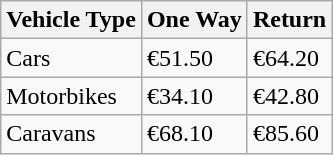<table class="wikitable">
<tr>
<th>Vehicle Type</th>
<th>One Way</th>
<th>Return</th>
</tr>
<tr>
<td>Cars</td>
<td>€51.50</td>
<td>€64.20</td>
</tr>
<tr>
<td>Motorbikes</td>
<td>€34.10</td>
<td>€42.80</td>
</tr>
<tr>
<td>Caravans</td>
<td>€68.10</td>
<td>€85.60</td>
</tr>
</table>
